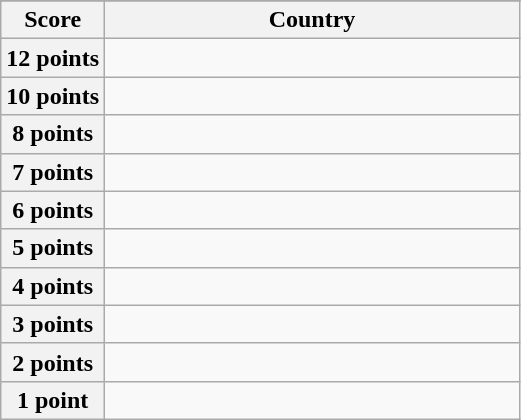<table class="wikitable">
<tr>
</tr>
<tr>
<th scope="col" width="20%">Score</th>
<th scope="col">Country</th>
</tr>
<tr>
<th scope="row">12 points</th>
<td></td>
</tr>
<tr>
<th scope="row">10 points</th>
<td></td>
</tr>
<tr>
<th scope="row">8 points</th>
<td></td>
</tr>
<tr>
<th scope="row">7 points</th>
<td></td>
</tr>
<tr>
<th scope="row">6 points</th>
<td></td>
</tr>
<tr>
<th scope="row">5 points</th>
<td></td>
</tr>
<tr>
<th scope="row">4 points</th>
<td></td>
</tr>
<tr>
<th scope="row">3 points</th>
<td></td>
</tr>
<tr>
<th scope="row">2 points</th>
<td></td>
</tr>
<tr>
<th scope="row">1 point</th>
<td></td>
</tr>
</table>
